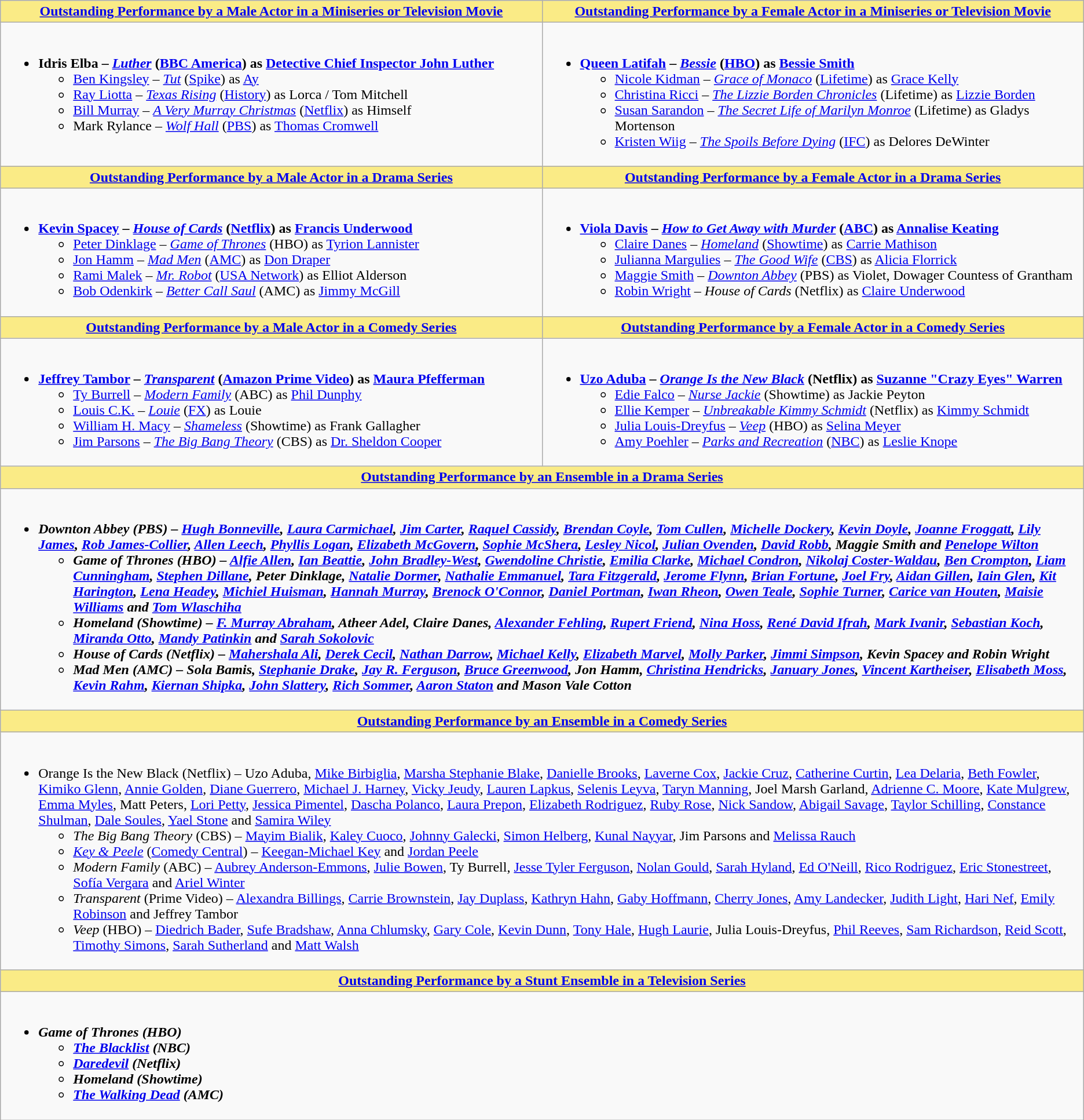<table class=wikitable style="width="100%">
<tr>
<th style="background:#FAEB86;" width="50%"><a href='#'>Outstanding Performance by a Male Actor in a Miniseries or Television Movie</a></th>
<th style="background:#FAEB86;" width="50%"><a href='#'>Outstanding Performance by a Female Actor in a Miniseries or Television Movie</a></th>
</tr>
<tr>
<td valign="top"><br><ul><li><strong>Idris Elba – <em><a href='#'>Luther</a></em> (<a href='#'>BBC America</a>) as <a href='#'>Detective Chief Inspector John Luther</a></strong><ul><li><a href='#'>Ben Kingsley</a> – <em><a href='#'>Tut</a></em> (<a href='#'>Spike</a>) as <a href='#'>Ay</a></li><li><a href='#'>Ray Liotta</a> – <em><a href='#'>Texas Rising</a></em> (<a href='#'>History</a>) as Lorca / Tom Mitchell</li><li><a href='#'>Bill Murray</a> – <em><a href='#'>A Very Murray Christmas</a></em> (<a href='#'>Netflix</a>) as Himself</li><li>Mark Rylance – <em><a href='#'>Wolf Hall</a></em> (<a href='#'>PBS</a>) as <a href='#'>Thomas Cromwell</a></li></ul></li></ul></td>
<td valign="top"><br><ul><li><strong><a href='#'>Queen Latifah</a> – <em><a href='#'>Bessie</a></em> (<a href='#'>HBO</a>) as <a href='#'>Bessie Smith</a></strong><ul><li><a href='#'>Nicole Kidman</a> – <em><a href='#'>Grace of Monaco</a></em> (<a href='#'>Lifetime</a>) as <a href='#'>Grace Kelly</a></li><li><a href='#'>Christina Ricci</a> – <em><a href='#'>The Lizzie Borden Chronicles</a></em> (Lifetime) as <a href='#'>Lizzie Borden</a></li><li><a href='#'>Susan Sarandon</a> – <em><a href='#'>The Secret Life of Marilyn Monroe</a></em> (Lifetime) as Gladys Mortenson</li><li><a href='#'>Kristen Wiig</a> – <em><a href='#'>The Spoils Before Dying</a></em> (<a href='#'>IFC</a>) as Delores DeWinter</li></ul></li></ul></td>
</tr>
<tr>
<th style="background:#FAEB86;"><a href='#'>Outstanding Performance by a Male Actor in a Drama Series</a></th>
<th style="background:#FAEB86;"><a href='#'>Outstanding Performance by a Female Actor in a Drama Series</a></th>
</tr>
<tr>
<td valign="top"><br><ul><li><strong><a href='#'>Kevin Spacey</a> – <em><a href='#'>House of Cards</a></em> (<a href='#'>Netflix</a>) as <a href='#'>Francis Underwood</a></strong><ul><li><a href='#'>Peter Dinklage</a> – <em><a href='#'>Game of Thrones</a></em> (HBO) as <a href='#'>Tyrion Lannister</a></li><li><a href='#'>Jon Hamm</a> – <em><a href='#'>Mad Men</a></em> (<a href='#'>AMC</a>) as <a href='#'>Don Draper</a></li><li><a href='#'>Rami Malek</a> – <em><a href='#'>Mr. Robot</a></em> (<a href='#'>USA Network</a>) as Elliot Alderson</li><li><a href='#'>Bob Odenkirk</a> – <em><a href='#'>Better Call Saul</a></em> (AMC) as <a href='#'>Jimmy McGill</a></li></ul></li></ul></td>
<td valign="top"><br><ul><li><strong><a href='#'>Viola Davis</a> – <em><a href='#'>How to Get Away with Murder</a></em> (<a href='#'>ABC</a>) as <a href='#'>Annalise Keating</a></strong><ul><li><a href='#'>Claire Danes</a> – <em><a href='#'>Homeland</a></em> (<a href='#'>Showtime</a>) as <a href='#'>Carrie Mathison</a></li><li><a href='#'>Julianna Margulies</a> – <em><a href='#'>The Good Wife</a></em> (<a href='#'>CBS</a>) as <a href='#'>Alicia Florrick</a></li><li><a href='#'>Maggie Smith</a> – <em><a href='#'>Downton Abbey</a></em> (PBS) as Violet, Dowager Countess of Grantham</li><li><a href='#'>Robin Wright</a> – <em>House of Cards</em> (Netflix) as <a href='#'>Claire Underwood</a></li></ul></li></ul></td>
</tr>
<tr>
<th style="background:#FAEB86;"><a href='#'>Outstanding Performance by a Male Actor in a Comedy Series</a></th>
<th style="background:#FAEB86;"><a href='#'>Outstanding Performance by a Female Actor in a Comedy Series</a></th>
</tr>
<tr>
<td valign="top"><br><ul><li><strong><a href='#'>Jeffrey Tambor</a> – <em><a href='#'>Transparent</a></em> (<a href='#'>Amazon Prime Video</a>) as <a href='#'>Maura Pfefferman</a></strong><ul><li><a href='#'>Ty Burrell</a> – <em><a href='#'>Modern Family</a></em> (ABC) as <a href='#'>Phil Dunphy</a></li><li><a href='#'>Louis C.K.</a> – <em><a href='#'>Louie</a></em> (<a href='#'>FX</a>) as Louie</li><li><a href='#'>William H. Macy</a> – <em><a href='#'>Shameless</a></em> (Showtime) as Frank Gallagher</li><li><a href='#'>Jim Parsons</a> – <em><a href='#'>The Big Bang Theory</a></em> (CBS) as <a href='#'>Dr. Sheldon Cooper</a></li></ul></li></ul></td>
<td valign="top"><br><ul><li><strong><a href='#'>Uzo Aduba</a> – <em><a href='#'>Orange Is the New Black</a></em> (Netflix) as <a href='#'>Suzanne "Crazy Eyes" Warren</a></strong><ul><li><a href='#'>Edie Falco</a> – <em><a href='#'>Nurse Jackie</a></em> (Showtime) as Jackie Peyton</li><li><a href='#'>Ellie Kemper</a> – <em><a href='#'>Unbreakable Kimmy Schmidt</a></em> (Netflix) as <a href='#'>Kimmy Schmidt</a></li><li><a href='#'>Julia Louis-Dreyfus</a> – <em><a href='#'>Veep</a></em> (HBO) as <a href='#'>Selina Meyer</a></li><li><a href='#'>Amy Poehler</a> – <em><a href='#'>Parks and Recreation</a></em> (<a href='#'>NBC</a>) as <a href='#'>Leslie Knope</a></li></ul></li></ul></td>
</tr>
<tr>
<th colspan="2" style="background:#FAEB86;"><a href='#'>Outstanding Performance by an Ensemble in a Drama Series</a></th>
</tr>
<tr>
<td colspan="2" style="vertical-align:top;"><br><ul><li><strong><em>Downton Abbey<em> (PBS) – <a href='#'>Hugh Bonneville</a>, <a href='#'>Laura Carmichael</a>, <a href='#'>Jim Carter</a>, <a href='#'>Raquel Cassidy</a>, <a href='#'>Brendan Coyle</a>, <a href='#'>Tom Cullen</a>, <a href='#'>Michelle Dockery</a>, <a href='#'>Kevin Doyle</a>, <a href='#'>Joanne Froggatt</a>, <a href='#'>Lily James</a>, <a href='#'>Rob James-Collier</a>, <a href='#'>Allen Leech</a>, <a href='#'>Phyllis Logan</a>, <a href='#'>Elizabeth McGovern</a>, <a href='#'>Sophie McShera</a>, <a href='#'>Lesley Nicol</a>, <a href='#'>Julian Ovenden</a>, <a href='#'>David Robb</a>, Maggie Smith and <a href='#'>Penelope Wilton</a><strong><ul><li></em>Game of Thrones<em> (HBO) – <a href='#'>Alfie Allen</a>, <a href='#'>Ian Beattie</a>, <a href='#'>John Bradley-West</a>, <a href='#'>Gwendoline Christie</a>, <a href='#'>Emilia Clarke</a>, <a href='#'>Michael Condron</a>, <a href='#'>Nikolaj Coster-Waldau</a>, <a href='#'>Ben Crompton</a>, <a href='#'>Liam Cunningham</a>, <a href='#'>Stephen Dillane</a>, Peter Dinklage, <a href='#'>Natalie Dormer</a>, <a href='#'>Nathalie Emmanuel</a>, <a href='#'>Tara Fitzgerald</a>, <a href='#'>Jerome Flynn</a>, <a href='#'>Brian Fortune</a>, <a href='#'>Joel Fry</a>, <a href='#'>Aidan Gillen</a>, <a href='#'>Iain Glen</a>, <a href='#'>Kit Harington</a>, <a href='#'>Lena Headey</a>, <a href='#'>Michiel Huisman</a>, <a href='#'>Hannah Murray</a>, <a href='#'>Brenock O'Connor</a>, <a href='#'>Daniel Portman</a>, <a href='#'>Iwan Rheon</a>, <a href='#'>Owen Teale</a>, <a href='#'>Sophie Turner</a>, <a href='#'>Carice van Houten</a>, <a href='#'>Maisie Williams</a> and <a href='#'>Tom Wlaschiha</a></li><li></em>Homeland<em> (Showtime) – <a href='#'>F. Murray Abraham</a>, Atheer Adel, Claire Danes, <a href='#'>Alexander Fehling</a>, <a href='#'>Rupert Friend</a>, <a href='#'>Nina Hoss</a>, <a href='#'>René David Ifrah</a>, <a href='#'>Mark Ivanir</a>, <a href='#'>Sebastian Koch</a>, <a href='#'>Miranda Otto</a>, <a href='#'>Mandy Patinkin</a> and <a href='#'>Sarah Sokolovic</a></li><li></em>House of Cards<em> (Netflix) – <a href='#'>Mahershala Ali</a>, <a href='#'>Derek Cecil</a>, <a href='#'>Nathan Darrow</a>, <a href='#'>Michael Kelly</a>, <a href='#'>Elizabeth Marvel</a>, <a href='#'>Molly Parker</a>, <a href='#'>Jimmi Simpson</a>, Kevin Spacey and Robin Wright</li><li></em>Mad Men<em> (AMC) – Sola Bamis, <a href='#'>Stephanie Drake</a>, <a href='#'>Jay R. Ferguson</a>, <a href='#'>Bruce Greenwood</a>, Jon Hamm, <a href='#'>Christina Hendricks</a>, <a href='#'>January Jones</a>, <a href='#'>Vincent Kartheiser</a>, <a href='#'>Elisabeth Moss</a>, <a href='#'>Kevin Rahm</a>, <a href='#'>Kiernan Shipka</a>, <a href='#'>John Slattery</a>, <a href='#'>Rich Sommer</a>, <a href='#'>Aaron Staton</a> and Mason Vale Cotton</li></ul></li></ul></td>
</tr>
<tr>
<th colspan="2" style="background:#FAEB86;"><a href='#'>Outstanding Performance by an Ensemble in a Comedy Series</a></th>
</tr>
<tr>
<td colspan="2" style="vertical-align:top;"><br><ul><li></em></strong>Orange Is the New Black</em> (Netflix) – Uzo Aduba, <a href='#'>Mike Birbiglia</a>, <a href='#'>Marsha Stephanie Blake</a>, <a href='#'>Danielle Brooks</a>, <a href='#'>Laverne Cox</a>, <a href='#'>Jackie Cruz</a>, <a href='#'>Catherine Curtin</a>, <a href='#'>Lea Delaria</a>, <a href='#'>Beth Fowler</a>, <a href='#'>Kimiko Glenn</a>, <a href='#'>Annie Golden</a>, <a href='#'>Diane Guerrero</a>, <a href='#'>Michael J. Harney</a>, <a href='#'>Vicky Jeudy</a>, <a href='#'>Lauren Lapkus</a>, <a href='#'>Selenis Leyva</a>, <a href='#'>Taryn Manning</a>, Joel Marsh Garland, <a href='#'>Adrienne C. Moore</a>, <a href='#'>Kate Mulgrew</a>, <a href='#'>Emma Myles</a>, Matt Peters, <a href='#'>Lori Petty</a>, <a href='#'>Jessica Pimentel</a>, <a href='#'>Dascha Polanco</a>, <a href='#'>Laura Prepon</a>, <a href='#'>Elizabeth Rodriguez</a>, <a href='#'>Ruby Rose</a>, <a href='#'>Nick Sandow</a>, <a href='#'>Abigail Savage</a>, <a href='#'>Taylor Schilling</a>, <a href='#'>Constance Shulman</a>, <a href='#'>Dale Soules</a>, <a href='#'>Yael Stone</a> and <a href='#'>Samira Wiley</a></strong><ul><li><em>The Big Bang Theory</em> (CBS) – <a href='#'>Mayim Bialik</a>, <a href='#'>Kaley Cuoco</a>, <a href='#'>Johnny Galecki</a>, <a href='#'>Simon Helberg</a>, <a href='#'>Kunal Nayyar</a>, Jim Parsons and <a href='#'>Melissa Rauch</a></li><li><em><a href='#'>Key & Peele</a></em> (<a href='#'>Comedy Central</a>) – <a href='#'>Keegan-Michael Key</a> and <a href='#'>Jordan Peele</a></li><li><em>Modern Family</em> (ABC) – <a href='#'>Aubrey Anderson-Emmons</a>, <a href='#'>Julie Bowen</a>, Ty Burrell, <a href='#'>Jesse Tyler Ferguson</a>, <a href='#'>Nolan Gould</a>, <a href='#'>Sarah Hyland</a>, <a href='#'>Ed O'Neill</a>, <a href='#'>Rico Rodriguez</a>, <a href='#'>Eric Stonestreet</a>, <a href='#'>Sofía Vergara</a> and <a href='#'>Ariel Winter</a></li><li><em>Transparent</em> (Prime Video) – <a href='#'>Alexandra Billings</a>, <a href='#'>Carrie Brownstein</a>, <a href='#'>Jay Duplass</a>, <a href='#'>Kathryn Hahn</a>, <a href='#'>Gaby Hoffmann</a>, <a href='#'>Cherry Jones</a>, <a href='#'>Amy Landecker</a>, <a href='#'>Judith Light</a>, <a href='#'>Hari Nef</a>, <a href='#'>Emily Robinson</a> and Jeffrey Tambor</li><li><em>Veep</em> (HBO) – <a href='#'>Diedrich Bader</a>, <a href='#'>Sufe Bradshaw</a>, <a href='#'>Anna Chlumsky</a>, <a href='#'>Gary Cole</a>, <a href='#'>Kevin Dunn</a>, <a href='#'>Tony Hale</a>, <a href='#'>Hugh Laurie</a>, Julia Louis-Dreyfus, <a href='#'>Phil Reeves</a>, <a href='#'>Sam Richardson</a>, <a href='#'>Reid Scott</a>, <a href='#'>Timothy Simons</a>, <a href='#'>Sarah Sutherland</a> and <a href='#'>Matt Walsh</a></li></ul></li></ul></td>
</tr>
<tr>
<th colspan="2" style="background:#FAEB86;"><a href='#'>Outstanding Performance by a Stunt Ensemble in a Television Series</a></th>
</tr>
<tr>
<td colspan="2" style="vertical-align:top;"><br><ul><li><strong><em>Game of Thrones<em> (HBO)<strong><ul><li></em><a href='#'>The Blacklist</a><em> (NBC)</li><li></em><a href='#'>Daredevil</a><em> (Netflix)</li><li></em>Homeland<em> (Showtime)</li><li></em><a href='#'>The Walking Dead</a><em> (AMC)</li></ul></li></ul></td>
</tr>
</table>
